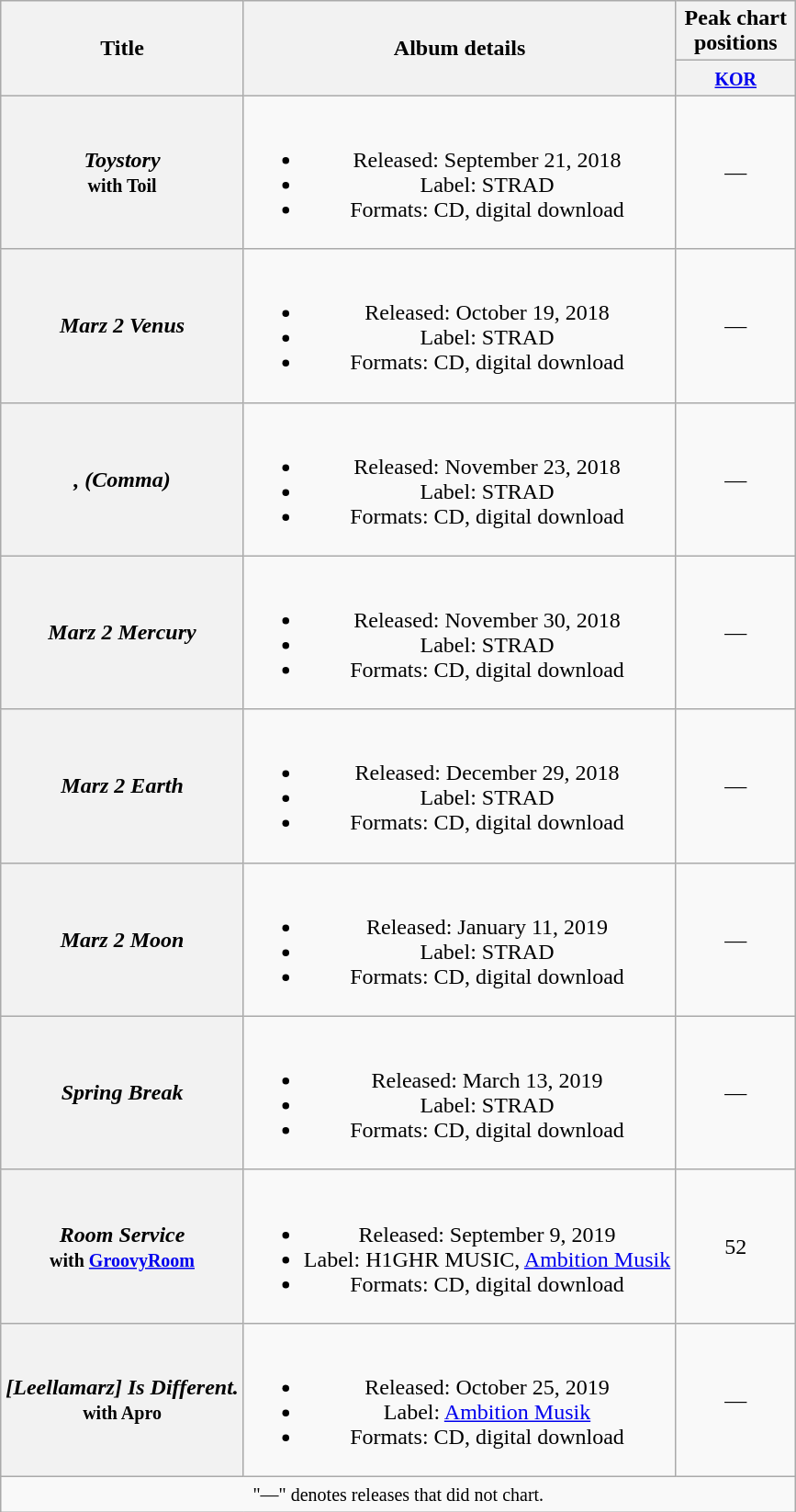<table class="wikitable plainrowheaders" style="text-align:center;">
<tr>
<th scope="col" rowspan="2">Title</th>
<th scope="col" rowspan="2">Album details</th>
<th scope="col" colspan="1" style="width:5em;">Peak chart positions</th>
</tr>
<tr>
<th><small><a href='#'>KOR</a></small></th>
</tr>
<tr>
<th scope="row"><em>Toystory</em> <br><small>with Toil</small></th>
<td><br><ul><li>Released: September 21, 2018</li><li>Label: STRAD</li><li>Formats: CD, digital download</li></ul></td>
<td>—</td>
</tr>
<tr>
<th scope="row"><em>Marz 2 Venus</em></th>
<td><br><ul><li>Released: October 19, 2018</li><li>Label: STRAD</li><li>Formats: CD, digital download</li></ul></td>
<td>—</td>
</tr>
<tr>
<th scope="row"><em>, (Comma)</em></th>
<td><br><ul><li>Released: November 23, 2018</li><li>Label: STRAD</li><li>Formats: CD, digital download</li></ul></td>
<td>—</td>
</tr>
<tr>
<th scope="row"><em>Marz 2 Mercury</em></th>
<td><br><ul><li>Released: November 30, 2018</li><li>Label: STRAD</li><li>Formats: CD, digital download</li></ul></td>
<td>—</td>
</tr>
<tr>
<th scope="row"><em>Marz 2 Earth</em></th>
<td><br><ul><li>Released: December 29, 2018</li><li>Label: STRAD</li><li>Formats: CD, digital download</li></ul></td>
<td>—</td>
</tr>
<tr>
<th scope="row"><em>Marz 2 Moon</em></th>
<td><br><ul><li>Released: January 11, 2019</li><li>Label: STRAD</li><li>Formats: CD, digital download</li></ul></td>
<td>—</td>
</tr>
<tr>
<th scope="row"><em>Spring Break</em></th>
<td><br><ul><li>Released: March 13, 2019</li><li>Label: STRAD</li><li>Formats: CD, digital download</li></ul></td>
<td>—</td>
</tr>
<tr>
<th scope="row"><em>Room Service</em><br><small>with <a href='#'>GroovyRoom</a></small></th>
<td><br><ul><li>Released: September 9, 2019</li><li>Label: H1GHR MUSIC, <a href='#'>Ambition Musik</a></li><li>Formats: CD, digital download</li></ul></td>
<td>52</td>
</tr>
<tr>
<th scope="row"><em>[Leellamarz] Is Different.</em><br><small>with Apro</small></th>
<td><br><ul><li>Released: October 25, 2019</li><li>Label: <a href='#'>Ambition Musik</a></li><li>Formats: CD, digital download</li></ul></td>
<td>—</td>
</tr>
<tr>
<td colspan="4" align="center"><small>"—" denotes releases that did not chart.</small></td>
</tr>
</table>
